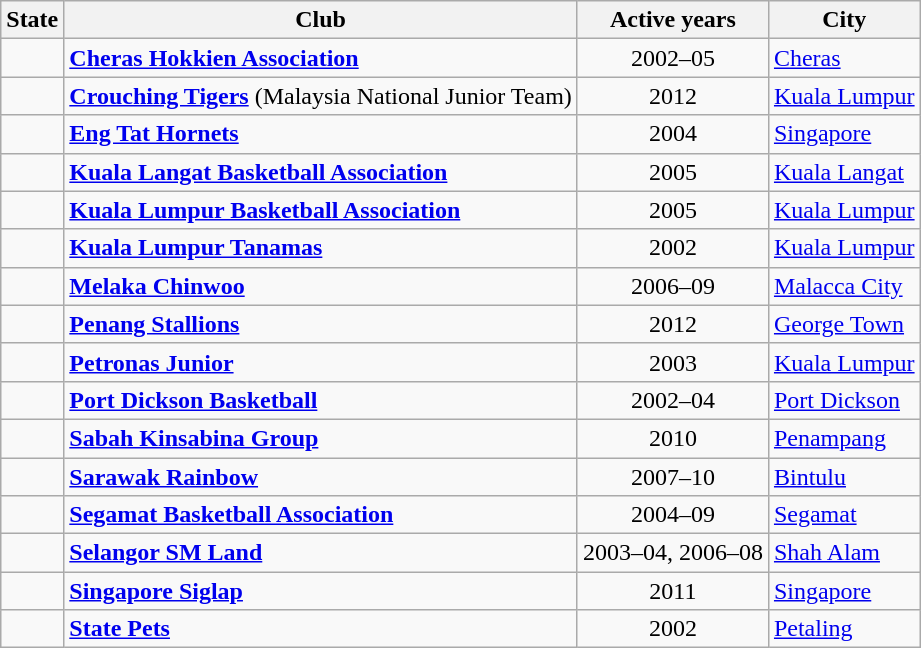<table class="wikitable">
<tr>
<th>State</th>
<th>Club</th>
<th>Active years</th>
<th>City</th>
</tr>
<tr>
<td></td>
<td><strong><a href='#'>Cheras Hokkien Association</a></strong></td>
<td align=center>2002–05</td>
<td><a href='#'>Cheras</a></td>
</tr>
<tr>
<td></td>
<td><strong><a href='#'>Crouching Tigers</a></strong> (Malaysia National Junior Team)</td>
<td align=center>2012</td>
<td><a href='#'>Kuala Lumpur</a></td>
</tr>
<tr>
<td></td>
<td><strong><a href='#'>Eng Tat Hornets</a></strong></td>
<td align=center>2004</td>
<td><a href='#'>Singapore</a></td>
</tr>
<tr>
<td></td>
<td><strong><a href='#'>Kuala Langat Basketball Association</a></strong></td>
<td align=center>2005</td>
<td><a href='#'>Kuala Langat</a></td>
</tr>
<tr>
<td></td>
<td><strong><a href='#'>Kuala Lumpur Basketball Association</a></strong></td>
<td align=center>2005</td>
<td><a href='#'>Kuala Lumpur</a></td>
</tr>
<tr>
<td></td>
<td><strong><a href='#'>Kuala Lumpur Tanamas</a></strong></td>
<td align=center>2002</td>
<td><a href='#'>Kuala Lumpur</a></td>
</tr>
<tr>
<td></td>
<td><strong><a href='#'>Melaka Chinwoo</a></strong></td>
<td align=center>2006–09</td>
<td><a href='#'>Malacca City</a></td>
</tr>
<tr>
<td></td>
<td><strong><a href='#'>Penang Stallions</a></strong></td>
<td align=center>2012</td>
<td><a href='#'>George Town</a></td>
</tr>
<tr>
<td></td>
<td><strong><a href='#'>Petronas Junior</a></strong></td>
<td align=center>2003</td>
<td><a href='#'>Kuala Lumpur</a></td>
</tr>
<tr>
<td></td>
<td><strong><a href='#'>Port Dickson Basketball</a></strong></td>
<td align=center>2002–04</td>
<td><a href='#'>Port Dickson</a></td>
</tr>
<tr>
<td></td>
<td><strong><a href='#'>Sabah Kinsabina Group</a></strong></td>
<td align=center>2010</td>
<td><a href='#'>Penampang</a></td>
</tr>
<tr>
<td></td>
<td><strong><a href='#'>Sarawak Rainbow</a></strong></td>
<td align=center>2007–10</td>
<td><a href='#'>Bintulu</a></td>
</tr>
<tr>
<td></td>
<td><strong><a href='#'>Segamat Basketball Association</a></strong></td>
<td align=center>2004–09</td>
<td><a href='#'>Segamat</a></td>
</tr>
<tr>
<td></td>
<td><strong><a href='#'>Selangor SM Land</a></strong></td>
<td align=center>2003–04, 2006–08</td>
<td><a href='#'>Shah Alam</a></td>
</tr>
<tr>
<td></td>
<td><strong><a href='#'>Singapore Siglap</a></strong></td>
<td align=center>2011</td>
<td><a href='#'>Singapore</a></td>
</tr>
<tr>
<td></td>
<td><strong><a href='#'>State Pets</a></strong></td>
<td align=center>2002</td>
<td><a href='#'>Petaling</a></td>
</tr>
</table>
